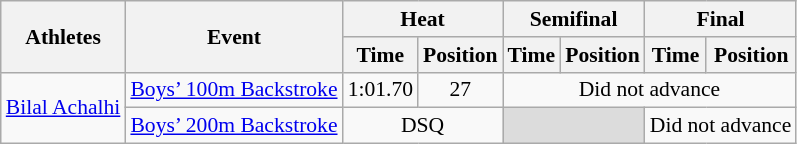<table class="wikitable" border="1" style="font-size:90%">
<tr>
<th rowspan=2>Athletes</th>
<th rowspan=2>Event</th>
<th colspan=2>Heat</th>
<th colspan=2>Semifinal</th>
<th colspan=2>Final</th>
</tr>
<tr>
<th>Time</th>
<th>Position</th>
<th>Time</th>
<th>Position</th>
<th>Time</th>
<th>Position</th>
</tr>
<tr>
<td rowspan=2><a href='#'>Bilal Achalhi</a></td>
<td><a href='#'>Boys’ 100m Backstroke</a></td>
<td align=center>1:01.70</td>
<td align=center>27</td>
<td colspan="4" align=center>Did not advance</td>
</tr>
<tr>
<td><a href='#'>Boys’ 200m Backstroke</a></td>
<td colspan="2" align=center>DSQ</td>
<td colspan=2 bgcolor=#DCDCDC></td>
<td colspan="2" align=center>Did not advance</td>
</tr>
</table>
